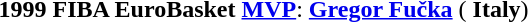<table width=95%>
<tr align=center>
<td><strong>1999 FIBA EuroBasket <a href='#'>MVP</a></strong>: <strong><a href='#'>Gregor Fučka</a></strong> ( <strong>Italy</strong>)</td>
</tr>
</table>
